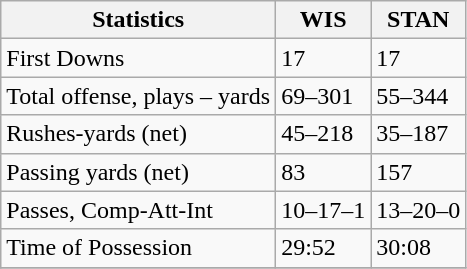<table class="wikitable">
<tr>
<th>Statistics</th>
<th>WIS</th>
<th>STAN</th>
</tr>
<tr>
<td>First Downs</td>
<td>17</td>
<td>17</td>
</tr>
<tr>
<td>Total offense, plays – yards</td>
<td>69–301</td>
<td>55–344</td>
</tr>
<tr>
<td>Rushes-yards (net)</td>
<td>45–218</td>
<td>35–187</td>
</tr>
<tr>
<td>Passing yards (net)</td>
<td>83</td>
<td>157</td>
</tr>
<tr>
<td>Passes, Comp-Att-Int</td>
<td>10–17–1</td>
<td>13–20–0</td>
</tr>
<tr>
<td>Time of Possession</td>
<td>29:52</td>
<td>30:08</td>
</tr>
<tr>
</tr>
</table>
